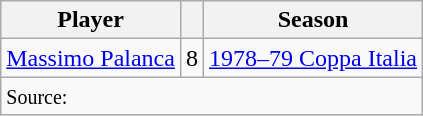<table class="wikitable">
<tr>
<th>Player</th>
<th></th>
<th>Season</th>
</tr>
<tr>
<td><a href='#'>Massimo Palanca</a></td>
<td align=center>8</td>
<td><a href='#'>1978–79 Coppa Italia</a></td>
</tr>
<tr>
<td colspan=3><small>Source:</small></td>
</tr>
</table>
